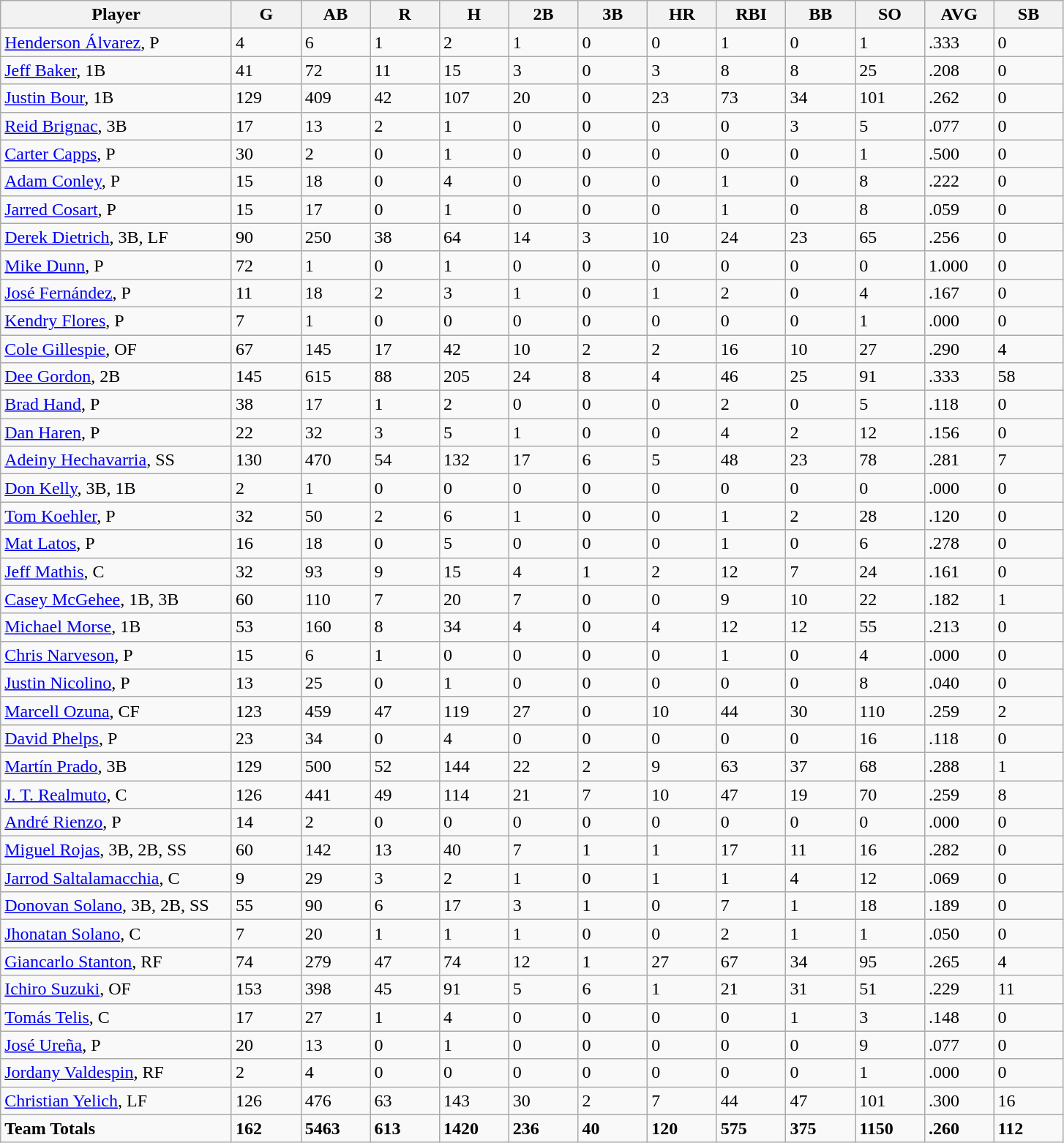<table class="wikitable sortable">
<tr>
<th bgcolor="#DDDDFF" width="20%">Player</th>
<th bgcolor="#DDDDFF" width="6%">G</th>
<th bgcolor="#DDDDFF" width="6%">AB</th>
<th bgcolor="#DDDDFF" width="6%">R</th>
<th bgcolor="#DDDDFF" width="6%">H</th>
<th bgcolor="#DDDDFF" width="6%">2B</th>
<th bgcolor="#DDDDFF" width="6%">3B</th>
<th bgcolor="#DDDDFF" width="6%">HR</th>
<th bgcolor="#DDDDFF" width="6%">RBI</th>
<th bgcolor="#DDDDFF" width="6%">BB</th>
<th bgcolor="#DDDDFF" width="6%">SO</th>
<th bgcolor="#DDDDFF" width="6%">AVG</th>
<th bgcolor="#DDDDFF" width="6%">SB</th>
</tr>
<tr>
<td><a href='#'>Henderson Álvarez</a>, P</td>
<td>4</td>
<td>6</td>
<td>1</td>
<td>2</td>
<td>1</td>
<td>0</td>
<td>0</td>
<td>1</td>
<td>0</td>
<td>1</td>
<td>.333</td>
<td>0</td>
</tr>
<tr>
<td><a href='#'>Jeff Baker</a>, 1B</td>
<td>41</td>
<td>72</td>
<td>11</td>
<td>15</td>
<td>3</td>
<td>0</td>
<td>3</td>
<td>8</td>
<td>8</td>
<td>25</td>
<td>.208</td>
<td>0</td>
</tr>
<tr>
<td><a href='#'>Justin Bour</a>, 1B</td>
<td>129</td>
<td>409</td>
<td>42</td>
<td>107</td>
<td>20</td>
<td>0</td>
<td>23</td>
<td>73</td>
<td>34</td>
<td>101</td>
<td>.262</td>
<td>0</td>
</tr>
<tr>
<td><a href='#'>Reid Brignac</a>, 3B</td>
<td>17</td>
<td>13</td>
<td>2</td>
<td>1</td>
<td>0</td>
<td>0</td>
<td>0</td>
<td>0</td>
<td>3</td>
<td>5</td>
<td>.077</td>
<td>0</td>
</tr>
<tr>
<td><a href='#'>Carter Capps</a>, P</td>
<td>30</td>
<td>2</td>
<td>0</td>
<td>1</td>
<td>0</td>
<td>0</td>
<td>0</td>
<td>0</td>
<td>0</td>
<td>1</td>
<td>.500</td>
<td>0</td>
</tr>
<tr>
<td><a href='#'>Adam Conley</a>, P</td>
<td>15</td>
<td>18</td>
<td>0</td>
<td>4</td>
<td>0</td>
<td>0</td>
<td>0</td>
<td>1</td>
<td>0</td>
<td>8</td>
<td>.222</td>
<td>0</td>
</tr>
<tr>
<td><a href='#'>Jarred Cosart</a>, P</td>
<td>15</td>
<td>17</td>
<td>0</td>
<td>1</td>
<td>0</td>
<td>0</td>
<td>0</td>
<td>1</td>
<td>0</td>
<td>8</td>
<td>.059</td>
<td>0</td>
</tr>
<tr>
<td><a href='#'>Derek Dietrich</a>, 3B, LF</td>
<td>90</td>
<td>250</td>
<td>38</td>
<td>64</td>
<td>14</td>
<td>3</td>
<td>10</td>
<td>24</td>
<td>23</td>
<td>65</td>
<td>.256</td>
<td>0</td>
</tr>
<tr>
<td><a href='#'>Mike Dunn</a>, P</td>
<td>72</td>
<td>1</td>
<td>0</td>
<td>1</td>
<td>0</td>
<td>0</td>
<td>0</td>
<td>0</td>
<td>0</td>
<td>0</td>
<td>1.000</td>
<td>0</td>
</tr>
<tr>
<td><a href='#'>José Fernández</a>, P</td>
<td>11</td>
<td>18</td>
<td>2</td>
<td>3</td>
<td>1</td>
<td>0</td>
<td>1</td>
<td>2</td>
<td>0</td>
<td>4</td>
<td>.167</td>
<td>0</td>
</tr>
<tr>
<td><a href='#'>Kendry Flores</a>, P</td>
<td>7</td>
<td>1</td>
<td>0</td>
<td>0</td>
<td>0</td>
<td>0</td>
<td>0</td>
<td>0</td>
<td>0</td>
<td>1</td>
<td>.000</td>
<td>0</td>
</tr>
<tr>
<td><a href='#'>Cole Gillespie</a>, OF</td>
<td>67</td>
<td>145</td>
<td>17</td>
<td>42</td>
<td>10</td>
<td>2</td>
<td>2</td>
<td>16</td>
<td>10</td>
<td>27</td>
<td>.290</td>
<td>4</td>
</tr>
<tr>
<td><a href='#'>Dee Gordon</a>, 2B</td>
<td>145</td>
<td>615</td>
<td>88</td>
<td>205</td>
<td>24</td>
<td>8</td>
<td>4</td>
<td>46</td>
<td>25</td>
<td>91</td>
<td>.333</td>
<td>58</td>
</tr>
<tr>
<td><a href='#'>Brad Hand</a>, P</td>
<td>38</td>
<td>17</td>
<td>1</td>
<td>2</td>
<td>0</td>
<td>0</td>
<td>0</td>
<td>2</td>
<td>0</td>
<td>5</td>
<td>.118</td>
<td>0</td>
</tr>
<tr>
<td><a href='#'>Dan Haren</a>, P</td>
<td>22</td>
<td>32</td>
<td>3</td>
<td>5</td>
<td>1</td>
<td>0</td>
<td>0</td>
<td>4</td>
<td>2</td>
<td>12</td>
<td>.156</td>
<td>0</td>
</tr>
<tr>
<td><a href='#'>Adeiny Hechavarria</a>, SS</td>
<td>130</td>
<td>470</td>
<td>54</td>
<td>132</td>
<td>17</td>
<td>6</td>
<td>5</td>
<td>48</td>
<td>23</td>
<td>78</td>
<td>.281</td>
<td>7</td>
</tr>
<tr>
<td><a href='#'>Don Kelly</a>, 3B, 1B</td>
<td>2</td>
<td>1</td>
<td>0</td>
<td>0</td>
<td>0</td>
<td>0</td>
<td>0</td>
<td>0</td>
<td>0</td>
<td>0</td>
<td>.000</td>
<td>0</td>
</tr>
<tr>
<td><a href='#'>Tom Koehler</a>, P</td>
<td>32</td>
<td>50</td>
<td>2</td>
<td>6</td>
<td>1</td>
<td>0</td>
<td>0</td>
<td>1</td>
<td>2</td>
<td>28</td>
<td>.120</td>
<td>0</td>
</tr>
<tr>
<td><a href='#'>Mat Latos</a>, P</td>
<td>16</td>
<td>18</td>
<td>0</td>
<td>5</td>
<td>0</td>
<td>0</td>
<td>0</td>
<td>1</td>
<td>0</td>
<td>6</td>
<td>.278</td>
<td>0</td>
</tr>
<tr>
<td><a href='#'>Jeff Mathis</a>, C</td>
<td>32</td>
<td>93</td>
<td>9</td>
<td>15</td>
<td>4</td>
<td>1</td>
<td>2</td>
<td>12</td>
<td>7</td>
<td>24</td>
<td>.161</td>
<td>0</td>
</tr>
<tr>
<td><a href='#'>Casey McGehee</a>, 1B, 3B</td>
<td>60</td>
<td>110</td>
<td>7</td>
<td>20</td>
<td>7</td>
<td>0</td>
<td>0</td>
<td>9</td>
<td>10</td>
<td>22</td>
<td>.182</td>
<td>1</td>
</tr>
<tr>
<td><a href='#'>Michael Morse</a>, 1B</td>
<td>53</td>
<td>160</td>
<td>8</td>
<td>34</td>
<td>4</td>
<td>0</td>
<td>4</td>
<td>12</td>
<td>12</td>
<td>55</td>
<td>.213</td>
<td>0</td>
</tr>
<tr>
<td><a href='#'>Chris Narveson</a>, P</td>
<td>15</td>
<td>6</td>
<td>1</td>
<td>0</td>
<td>0</td>
<td>0</td>
<td>0</td>
<td>1</td>
<td>0</td>
<td>4</td>
<td>.000</td>
<td>0</td>
</tr>
<tr>
<td><a href='#'>Justin Nicolino</a>, P</td>
<td>13</td>
<td>25</td>
<td>0</td>
<td>1</td>
<td>0</td>
<td>0</td>
<td>0</td>
<td>0</td>
<td>0</td>
<td>8</td>
<td>.040</td>
<td>0</td>
</tr>
<tr>
<td><a href='#'>Marcell Ozuna</a>, CF</td>
<td>123</td>
<td>459</td>
<td>47</td>
<td>119</td>
<td>27</td>
<td>0</td>
<td>10</td>
<td>44</td>
<td>30</td>
<td>110</td>
<td>.259</td>
<td>2</td>
</tr>
<tr>
<td><a href='#'>David Phelps</a>, P</td>
<td>23</td>
<td>34</td>
<td>0</td>
<td>4</td>
<td>0</td>
<td>0</td>
<td>0</td>
<td>0</td>
<td>0</td>
<td>16</td>
<td>.118</td>
<td>0</td>
</tr>
<tr>
<td><a href='#'>Martín Prado</a>, 3B</td>
<td>129</td>
<td>500</td>
<td>52</td>
<td>144</td>
<td>22</td>
<td>2</td>
<td>9</td>
<td>63</td>
<td>37</td>
<td>68</td>
<td>.288</td>
<td>1</td>
</tr>
<tr>
<td><a href='#'>J. T. Realmuto</a>, C</td>
<td>126</td>
<td>441</td>
<td>49</td>
<td>114</td>
<td>21</td>
<td>7</td>
<td>10</td>
<td>47</td>
<td>19</td>
<td>70</td>
<td>.259</td>
<td>8</td>
</tr>
<tr>
<td><a href='#'>André Rienzo</a>, P</td>
<td>14</td>
<td>2</td>
<td>0</td>
<td>0</td>
<td>0</td>
<td>0</td>
<td>0</td>
<td>0</td>
<td>0</td>
<td>0</td>
<td>.000</td>
<td>0</td>
</tr>
<tr>
<td><a href='#'>Miguel Rojas</a>, 3B, 2B, SS</td>
<td>60</td>
<td>142</td>
<td>13</td>
<td>40</td>
<td>7</td>
<td>1</td>
<td>1</td>
<td>17</td>
<td>11</td>
<td>16</td>
<td>.282</td>
<td>0</td>
</tr>
<tr>
<td><a href='#'>Jarrod Saltalamacchia</a>, C</td>
<td>9</td>
<td>29</td>
<td>3</td>
<td>2</td>
<td>1</td>
<td>0</td>
<td>1</td>
<td>1</td>
<td>4</td>
<td>12</td>
<td>.069</td>
<td>0</td>
</tr>
<tr>
<td><a href='#'>Donovan Solano</a>, 3B, 2B, SS</td>
<td>55</td>
<td>90</td>
<td>6</td>
<td>17</td>
<td>3</td>
<td>1</td>
<td>0</td>
<td>7</td>
<td>1</td>
<td>18</td>
<td>.189</td>
<td>0</td>
</tr>
<tr>
<td><a href='#'>Jhonatan Solano</a>, C</td>
<td>7</td>
<td>20</td>
<td>1</td>
<td>1</td>
<td>1</td>
<td>0</td>
<td>0</td>
<td>2</td>
<td>1</td>
<td>1</td>
<td>.050</td>
<td>0</td>
</tr>
<tr>
<td><a href='#'>Giancarlo Stanton</a>, RF</td>
<td>74</td>
<td>279</td>
<td>47</td>
<td>74</td>
<td>12</td>
<td>1</td>
<td>27</td>
<td>67</td>
<td>34</td>
<td>95</td>
<td>.265</td>
<td>4</td>
</tr>
<tr>
<td><a href='#'>Ichiro Suzuki</a>, OF</td>
<td>153</td>
<td>398</td>
<td>45</td>
<td>91</td>
<td>5</td>
<td>6</td>
<td>1</td>
<td>21</td>
<td>31</td>
<td>51</td>
<td>.229</td>
<td>11</td>
</tr>
<tr>
<td><a href='#'>Tomás Telis</a>, C</td>
<td>17</td>
<td>27</td>
<td>1</td>
<td>4</td>
<td>0</td>
<td>0</td>
<td>0</td>
<td>0</td>
<td>1</td>
<td>3</td>
<td>.148</td>
<td>0</td>
</tr>
<tr>
<td><a href='#'>José Ureña</a>, P</td>
<td>20</td>
<td>13</td>
<td>0</td>
<td>1</td>
<td>0</td>
<td>0</td>
<td>0</td>
<td>0</td>
<td>0</td>
<td>9</td>
<td>.077</td>
<td>0</td>
</tr>
<tr>
<td><a href='#'>Jordany Valdespin</a>, RF</td>
<td>2</td>
<td>4</td>
<td>0</td>
<td>0</td>
<td>0</td>
<td>0</td>
<td>0</td>
<td>0</td>
<td>0</td>
<td>1</td>
<td>.000</td>
<td>0</td>
</tr>
<tr>
<td><a href='#'>Christian Yelich</a>, LF</td>
<td>126</td>
<td>476</td>
<td>63</td>
<td>143</td>
<td>30</td>
<td>2</td>
<td>7</td>
<td>44</td>
<td>47</td>
<td>101</td>
<td>.300</td>
<td>16</td>
</tr>
<tr>
<td><strong>Team Totals</strong></td>
<td><strong>162</strong></td>
<td><strong>5463</strong></td>
<td><strong>613</strong></td>
<td><strong>1420</strong></td>
<td><strong>236</strong></td>
<td><strong>40</strong></td>
<td><strong>120</strong></td>
<td><strong>575</strong></td>
<td><strong>375</strong></td>
<td><strong>1150</strong></td>
<td><strong>.260</strong></td>
<td><strong>112</strong></td>
</tr>
</table>
